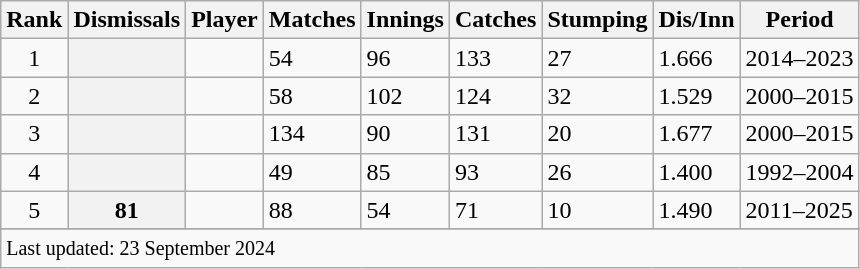<table class="wikitable plainrowheaders sortable">
<tr>
<th>Rank</th>
<th>Dismissals</th>
<th>Player</th>
<th>Matches</th>
<th>Innings</th>
<th>Catches</th>
<th>Stumping</th>
<th>Dis/Inn</th>
<th>Period</th>
</tr>
<tr>
<td align=center>1</td>
<th></th>
<td></td>
<td>54</td>
<td>96</td>
<td>133</td>
<td>27</td>
<td>1.666</td>
<td>2014–2023</td>
</tr>
<tr>
<td align=center>2</td>
<th></th>
<td></td>
<td>58</td>
<td>102</td>
<td>124</td>
<td>32</td>
<td>1.529</td>
<td>2000–2015</td>
</tr>
<tr>
<td align=center>3</td>
<th></th>
<td></td>
<td>134</td>
<td>90</td>
<td>131</td>
<td>20</td>
<td>1.677</td>
<td>2000–2015</td>
</tr>
<tr>
<td align=center>4</td>
<th></th>
<td></td>
<td>49</td>
<td>85</td>
<td>93</td>
<td>26</td>
<td>1.400</td>
<td>1992–2004</td>
</tr>
<tr>
<td align=center>5</td>
<th>81</th>
<td></td>
<td>88</td>
<td>54</td>
<td>71</td>
<td>10</td>
<td>1.490</td>
<td>2011–2025</td>
</tr>
<tr>
</tr>
<tr>
</tr>
<tr class=sortbottom>
<td colspan=9><small>Last updated: 23 September 2024</small></td>
</tr>
</table>
